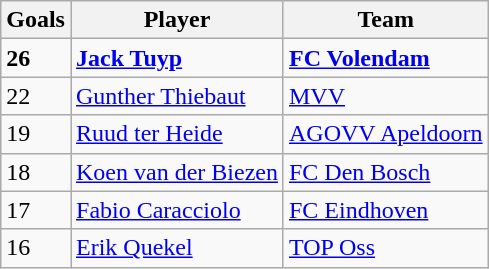<table class="wikitable">
<tr>
<th>Goals</th>
<th>Player</th>
<th>Team</th>
</tr>
<tr>
<td><strong>26</strong></td>
<td> <strong><a href='#'>Jack Tuyp</a></strong></td>
<td><strong><a href='#'>FC Volendam</a></strong></td>
</tr>
<tr>
<td>22</td>
<td> <a href='#'>Gunther Thiebaut</a></td>
<td><a href='#'>MVV</a></td>
</tr>
<tr>
<td>19</td>
<td> <a href='#'>Ruud ter Heide</a></td>
<td><a href='#'>AGOVV Apeldoorn</a></td>
</tr>
<tr>
<td>18</td>
<td> <a href='#'>Koen van der Biezen</a></td>
<td><a href='#'>FC Den Bosch</a></td>
</tr>
<tr>
<td>17</td>
<td> <a href='#'>Fabio Caracciolo</a></td>
<td><a href='#'>FC Eindhoven</a></td>
</tr>
<tr>
<td>16</td>
<td> <a href='#'>Erik Quekel</a></td>
<td><a href='#'>TOP Oss</a></td>
</tr>
</table>
